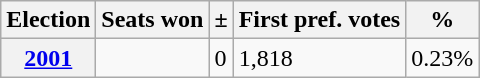<table class="wikitable">
<tr>
<th>Election</th>
<th>Seats won</th>
<th>±</th>
<th>First pref. votes</th>
<th>%</th>
</tr>
<tr>
<th><a href='#'>2001</a></th>
<td></td>
<td>0</td>
<td>1,818</td>
<td>0.23%</td>
</tr>
</table>
